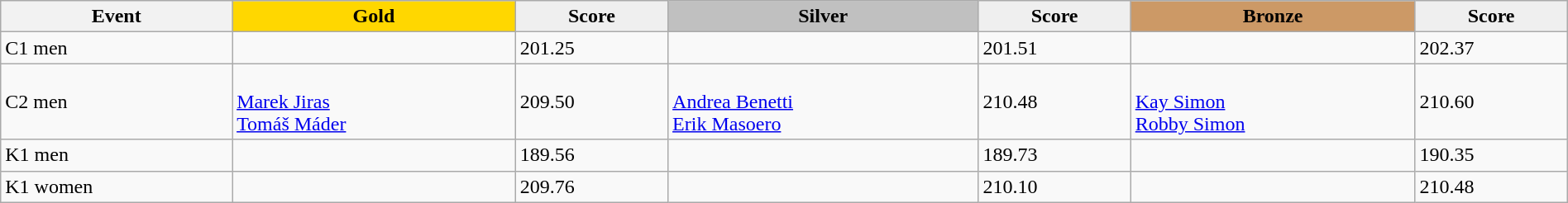<table class="wikitable" width=100%>
<tr>
<th>Event</th>
<td align=center bgcolor="gold"><strong>Gold</strong></td>
<td align=center bgcolor="EFEFEF"><strong>Score</strong></td>
<td align=center bgcolor="silver"><strong>Silver</strong></td>
<td align=center bgcolor="EFEFEF"><strong>Score</strong></td>
<td align=center bgcolor="CC9966"><strong>Bronze</strong></td>
<td align=center bgcolor="EFEFEF"><strong>Score</strong></td>
</tr>
<tr>
<td>C1 men</td>
<td></td>
<td>201.25</td>
<td></td>
<td>201.51</td>
<td></td>
<td>202.37</td>
</tr>
<tr>
<td>C2 men</td>
<td><br><a href='#'>Marek Jiras</a><br><a href='#'>Tomáš Máder</a></td>
<td>209.50</td>
<td><br><a href='#'>Andrea Benetti</a><br><a href='#'>Erik Masoero</a></td>
<td>210.48</td>
<td><br><a href='#'>Kay Simon</a><br><a href='#'>Robby Simon</a></td>
<td>210.60</td>
</tr>
<tr>
<td>K1 men</td>
<td></td>
<td>189.56</td>
<td></td>
<td>189.73</td>
<td></td>
<td>190.35</td>
</tr>
<tr>
<td>K1 women</td>
<td></td>
<td>209.76</td>
<td></td>
<td>210.10</td>
<td></td>
<td>210.48</td>
</tr>
</table>
